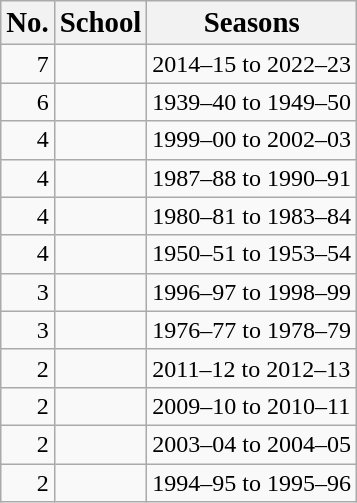<table class="wikitable sortable">
<tr>
<th><big><strong>No.</strong></big></th>
<th><big><strong>School</strong></big></th>
<th><big><strong>Seasons</strong></big></th>
</tr>
<tr>
<td align="right">7</td>
<td></td>
<td align="right">2014–15 to 2022–23</td>
</tr>
<tr>
<td align="right">6</td>
<td></td>
<td align="right">1939–40 to 1949–50</td>
</tr>
<tr>
<td align="right">4</td>
<td></td>
<td align="right">1999–00 to 2002–03</td>
</tr>
<tr>
<td align="right">4</td>
<td></td>
<td>1987–88 to 1990–91</td>
</tr>
<tr>
<td align="right">4</td>
<td></td>
<td>1980–81 to 1983–84</td>
</tr>
<tr>
<td align="right">4</td>
<td></td>
<td>1950–51 to 1953–54</td>
</tr>
<tr>
<td align="right">3</td>
<td></td>
<td>1996–97 to 1998–99</td>
</tr>
<tr>
<td align="right">3</td>
<td></td>
<td>1976–77 to 1978–79</td>
</tr>
<tr>
<td align="right">2</td>
<td></td>
<td>2011–12 to 2012–13</td>
</tr>
<tr>
<td align="right">2</td>
<td></td>
<td>2009–10 to 2010–11</td>
</tr>
<tr>
<td align="right">2</td>
<td></td>
<td>2003–04 to 2004–05</td>
</tr>
<tr>
<td align="right">2</td>
<td></td>
<td>1994–95 to  1995–96</td>
</tr>
</table>
